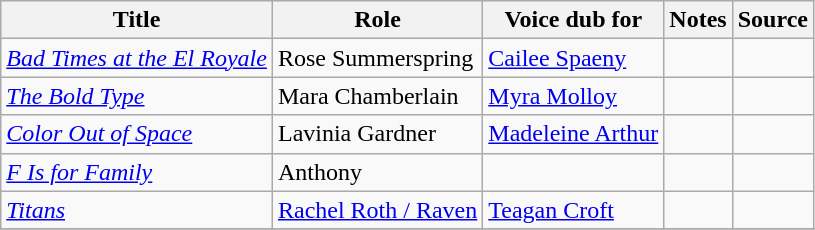<table class="wikitable sortable plainrowheaders">
<tr>
<th>Title</th>
<th>Role</th>
<th>Voice dub for</th>
<th class="unsortable">Notes</th>
<th class="unsortable">Source</th>
</tr>
<tr>
<td><em><a href='#'>Bad Times at the El Royale</a></em></td>
<td>Rose Summerspring</td>
<td><a href='#'>Cailee Spaeny</a></td>
<td></td>
<td></td>
</tr>
<tr>
<td><em><a href='#'>The Bold Type</a></em></td>
<td>Mara Chamberlain</td>
<td><a href='#'>Myra Molloy</a></td>
<td></td>
<td></td>
</tr>
<tr>
<td><em><a href='#'>Color Out of Space</a></em></td>
<td>Lavinia Gardner</td>
<td><a href='#'>Madeleine Arthur</a></td>
<td></td>
<td></td>
</tr>
<tr>
<td><em><a href='#'>F Is for Family</a></em></td>
<td>Anthony</td>
<td></td>
<td></td>
<td></td>
</tr>
<tr>
<td><em><a href='#'>Titans</a></em></td>
<td><a href='#'>Rachel Roth / Raven</a></td>
<td><a href='#'>Teagan Croft</a></td>
<td></td>
<td></td>
</tr>
<tr>
</tr>
</table>
